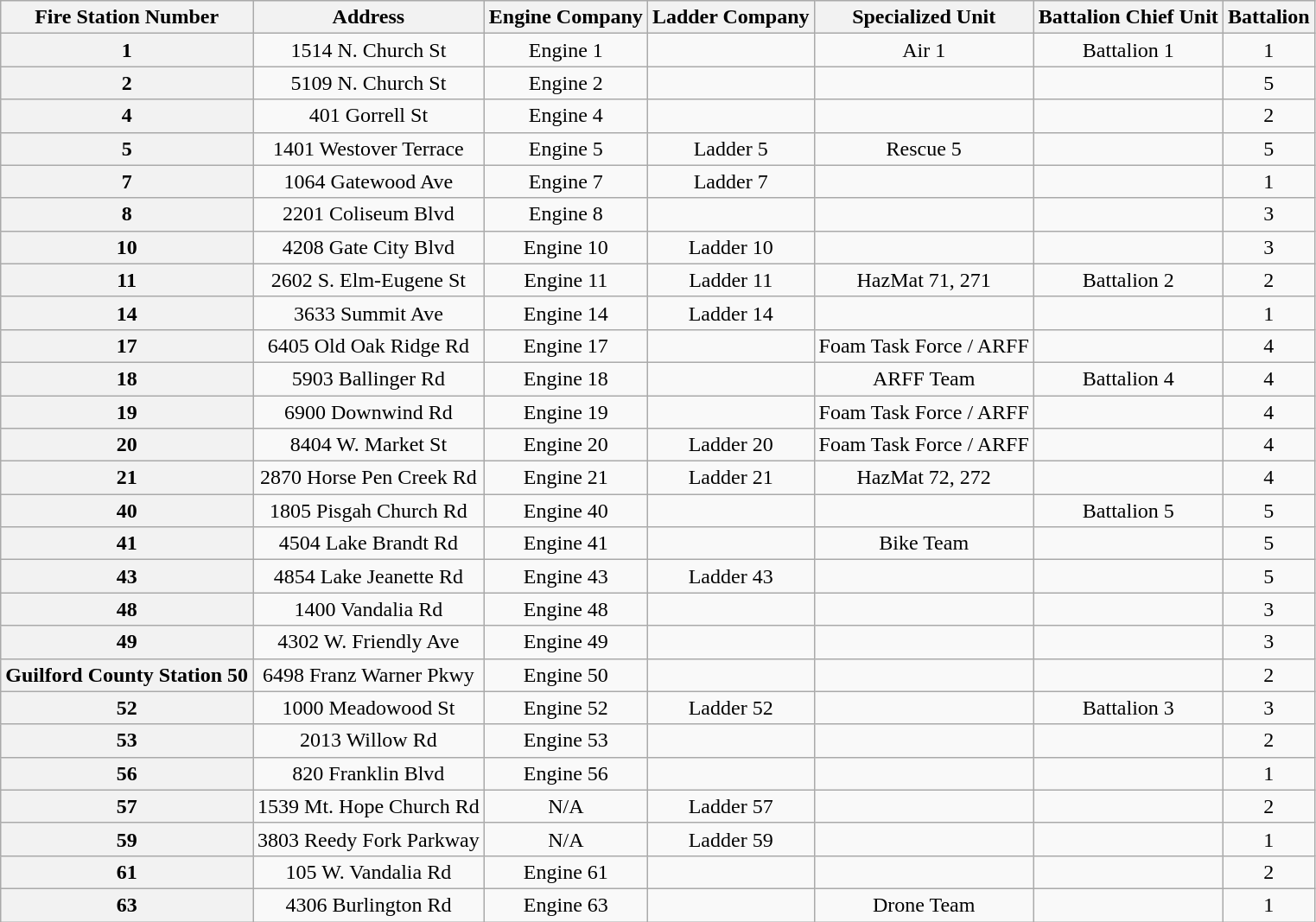<table class=wikitable style="text-align:center;">
<tr>
<th>Fire Station Number</th>
<th>Address</th>
<th>Engine Company</th>
<th>Ladder Company</th>
<th>Specialized Unit</th>
<th>Battalion Chief Unit</th>
<th>Battalion</th>
</tr>
<tr>
<th>1</th>
<td>1514 N. Church St</td>
<td>Engine 1</td>
<td></td>
<td>Air 1</td>
<td>Battalion 1</td>
<td>1</td>
</tr>
<tr>
<th>2</th>
<td>5109 N. Church St</td>
<td>Engine 2</td>
<td></td>
<td></td>
<td></td>
<td>5</td>
</tr>
<tr>
<th>4</th>
<td>401 Gorrell St</td>
<td>Engine 4</td>
<td></td>
<td></td>
<td></td>
<td>2</td>
</tr>
<tr>
<th>5</th>
<td>1401 Westover Terrace</td>
<td>Engine 5</td>
<td>Ladder 5</td>
<td>Rescue 5</td>
<td></td>
<td>5</td>
</tr>
<tr>
<th>7</th>
<td>1064 Gatewood Ave</td>
<td>Engine 7</td>
<td>Ladder 7</td>
<td></td>
<td></td>
<td>1</td>
</tr>
<tr>
<th>8</th>
<td>2201 Coliseum Blvd</td>
<td>Engine 8</td>
<td></td>
<td></td>
<td></td>
<td>3</td>
</tr>
<tr>
<th>10</th>
<td>4208 Gate City Blvd</td>
<td>Engine 10</td>
<td>Ladder 10</td>
<td></td>
<td></td>
<td>3</td>
</tr>
<tr>
<th>11</th>
<td>2602 S. Elm-Eugene St</td>
<td>Engine 11</td>
<td>Ladder 11</td>
<td>HazMat 71, 271</td>
<td>Battalion 2</td>
<td>2</td>
</tr>
<tr>
<th>14</th>
<td>3633 Summit Ave</td>
<td>Engine 14</td>
<td>Ladder 14</td>
<td></td>
<td></td>
<td>1</td>
</tr>
<tr>
<th>17</th>
<td>6405 Old Oak Ridge Rd</td>
<td>Engine 17</td>
<td></td>
<td>Foam Task Force / ARFF</td>
<td></td>
<td>4</td>
</tr>
<tr>
<th>18</th>
<td>5903 Ballinger Rd</td>
<td>Engine 18</td>
<td></td>
<td>ARFF Team</td>
<td>Battalion 4</td>
<td>4</td>
</tr>
<tr>
<th>19</th>
<td>6900 Downwind Rd</td>
<td>Engine 19</td>
<td></td>
<td>Foam Task Force / ARFF</td>
<td></td>
<td>4</td>
</tr>
<tr>
<th>20</th>
<td>8404 W. Market St</td>
<td>Engine 20</td>
<td>Ladder 20</td>
<td>Foam Task Force / ARFF</td>
<td></td>
<td>4</td>
</tr>
<tr>
<th>21</th>
<td>2870 Horse Pen Creek Rd</td>
<td>Engine 21</td>
<td>Ladder 21</td>
<td>HazMat 72, 272</td>
<td></td>
<td>4</td>
</tr>
<tr>
<th>40</th>
<td>1805 Pisgah Church Rd</td>
<td>Engine 40</td>
<td></td>
<td></td>
<td>Battalion 5</td>
<td>5</td>
</tr>
<tr>
<th>41</th>
<td>4504 Lake Brandt Rd</td>
<td>Engine 41</td>
<td></td>
<td>Bike Team</td>
<td></td>
<td>5</td>
</tr>
<tr>
<th>43</th>
<td>4854 Lake Jeanette Rd</td>
<td>Engine 43</td>
<td>Ladder 43</td>
<td></td>
<td></td>
<td>5</td>
</tr>
<tr>
<th>48</th>
<td>1400 Vandalia Rd</td>
<td>Engine 48</td>
<td></td>
<td></td>
<td></td>
<td>3</td>
</tr>
<tr>
<th>49</th>
<td>4302 W. Friendly Ave</td>
<td>Engine 49</td>
<td></td>
<td></td>
<td></td>
<td>3</td>
</tr>
<tr>
<th>Guilford County Station 50</th>
<td>6498 Franz Warner Pkwy</td>
<td>Engine 50</td>
<td></td>
<td></td>
<td></td>
<td>2</td>
</tr>
<tr>
<th>52</th>
<td>1000 Meadowood St</td>
<td>Engine 52</td>
<td>Ladder 52</td>
<td></td>
<td>Battalion 3</td>
<td>3</td>
</tr>
<tr>
<th>53</th>
<td>2013 Willow Rd</td>
<td>Engine 53</td>
<td></td>
<td></td>
<td></td>
<td>2</td>
</tr>
<tr>
<th>56</th>
<td>820 Franklin Blvd</td>
<td>Engine 56</td>
<td></td>
<td></td>
<td></td>
<td>1</td>
</tr>
<tr>
<th>57</th>
<td>1539 Mt. Hope Church Rd</td>
<td>N/A</td>
<td>Ladder 57</td>
<td></td>
<td></td>
<td>2</td>
</tr>
<tr>
<th>59</th>
<td>3803 Reedy Fork Parkway</td>
<td>N/A</td>
<td>Ladder 59</td>
<td></td>
<td></td>
<td>1</td>
</tr>
<tr>
<th>61</th>
<td>105 W. Vandalia Rd</td>
<td>Engine 61</td>
<td></td>
<td></td>
<td></td>
<td>2</td>
</tr>
<tr>
<th>63</th>
<td>4306 Burlington Rd</td>
<td>Engine 63</td>
<td></td>
<td>Drone Team</td>
<td></td>
<td>1</td>
</tr>
</table>
